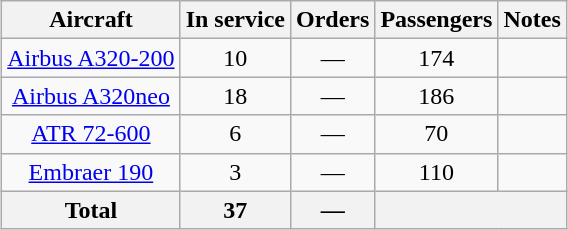<table class="wikitable" style="border-collapse:collapse;text-align:center;margin:auto;">
<tr>
<th>Aircraft</th>
<th>In service</th>
<th>Orders</th>
<th>Passengers</th>
<th>Notes</th>
</tr>
<tr>
<td><a href='#'>Airbus A320-200</a></td>
<td>10</td>
<td>—</td>
<td>174</td>
<td></td>
</tr>
<tr>
<td><a href='#'>Airbus A320neo</a></td>
<td>18</td>
<td>—</td>
<td>186</td>
<td></td>
</tr>
<tr>
<td><a href='#'>ATR 72-600</a></td>
<td>6</td>
<td>—</td>
<td>70</td>
<td></td>
</tr>
<tr>
<td><a href='#'>Embraer 190</a></td>
<td>3</td>
<td>—</td>
<td>110</td>
<td></td>
</tr>
<tr>
<th>Total</th>
<th>37</th>
<th>—</th>
<th colspan="3"></th>
</tr>
</table>
